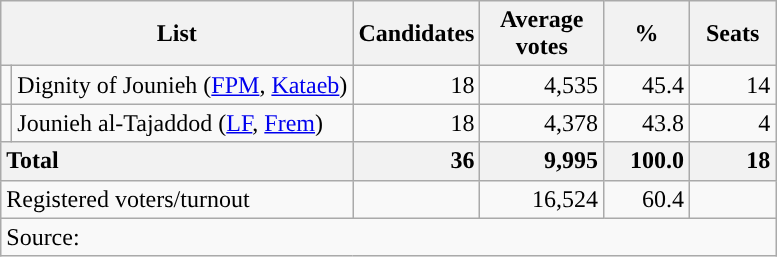<table class="wikitable sortable" style="text-align:right">
<tr>
<th colspan="2" scope="col">List</th>
<th>Candidates</th>
<th scope="col">Average votes</th>
<th scope="col">%</th>
<th scope="col">Seats</th>
</tr>
<tr>
<td rowspan="1" style="background-color:"></td>
<td style="text-align:left;">Dignity of Jounieh (<a href='#'>FPM</a>, <a href='#'>Kataeb</a>)</td>
<td>18</td>
<td>4,535</td>
<td>45.4</td>
<td>14</td>
</tr>
<tr>
<td rowspan="1" style="background-color:"></td>
<td style="text-align:left;">Jounieh al-Tajaddod (<a href='#'>LF</a>, <a href='#'>Frem</a>)</td>
<td>18</td>
<td>4,378</td>
<td>43.8</td>
<td>4</td>
</tr>
<tr>
<th colspan="2" style="text-align:left;width:200px">Total</th>
<th style="text-align:right;width:50px">36</th>
<th style="text-align:right;width:75px">9,995</th>
<th style="text-align:right;width:50px">100.0</th>
<th style="text-align:right;width:50px">18</th>
</tr>
<tr>
<td colspan="2" style="text-align:left;width:200px">Registered voters/turnout</td>
<td></td>
<td style="text-align:right;width:75px">16,524</td>
<td style="text-align:right;width:50px">60.4</td>
<td style="text-align:right;width:50px"></td>
</tr>
<tr>
<td colspan="6" style="text-align:left;">Source: </td>
</tr>
</table>
